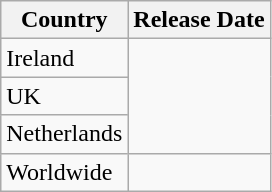<table class="wikitable">
<tr>
<th>Country</th>
<th>Release Date</th>
</tr>
<tr>
<td>Ireland</td>
<td rowspan="3"></td>
</tr>
<tr>
<td>UK</td>
</tr>
<tr>
<td>Netherlands</td>
</tr>
<tr>
<td>Worldwide</td>
<td></td>
</tr>
</table>
